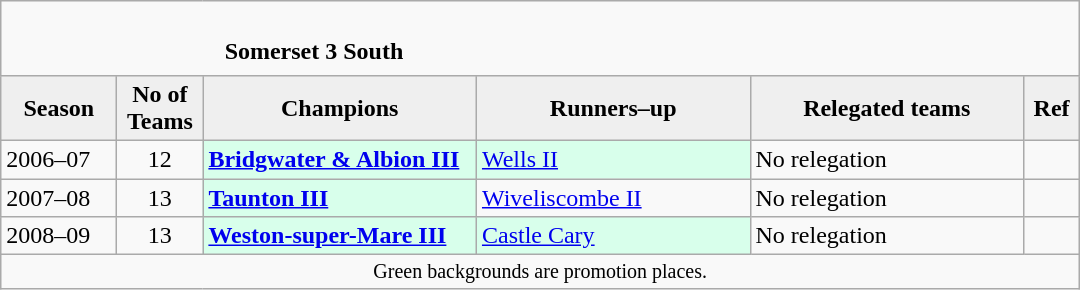<table class="wikitable" style="text-align: left;">
<tr>
<td colspan="11" cellpadding="0" cellspacing="0"><br><table border="0" style="width:100%;" cellpadding="0" cellspacing="0">
<tr>
<td style="width:20%; border:0;"></td>
<td style="border:0;"><strong>Somerset 3 South</strong></td>
<td style="width:20%; border:0;"></td>
</tr>
</table>
</td>
</tr>
<tr>
<th style="background:#efefef; width:70px;">Season</th>
<th style="background:#efefef; width:50px;">No of Teams</th>
<th style="background:#efefef; width:175px;">Champions</th>
<th style="background:#efefef; width:175px;">Runners–up</th>
<th style="background:#efefef; width:175px;">Relegated teams</th>
<th style="background:#efefef; width:30px;">Ref</th>
</tr>
<tr align=left>
<td>2006–07</td>
<td style="text-align: center;">12</td>
<td style="background:#d8ffeb;"><strong><a href='#'>Bridgwater & Albion III</a></strong></td>
<td style="background:#d8ffeb;"><a href='#'>Wells II</a></td>
<td>No relegation</td>
<td></td>
</tr>
<tr>
<td>2007–08</td>
<td style="text-align: center;">13</td>
<td style="background:#d8ffeb;"><strong><a href='#'>Taunton III</a></strong></td>
<td><a href='#'>Wiveliscombe II</a></td>
<td>No relegation</td>
<td></td>
</tr>
<tr>
<td>2008–09</td>
<td style="text-align: center;">13</td>
<td style="background:#d8ffeb;"><strong><a href='#'>Weston-super-Mare III</a></strong></td>
<td style="background:#d8ffeb;"><a href='#'>Castle Cary</a></td>
<td>No relegation</td>
<td></td>
</tr>
<tr>
<td colspan="15"  style="border:0; font-size:smaller; text-align:center;">Green backgrounds are promotion places.</td>
</tr>
</table>
